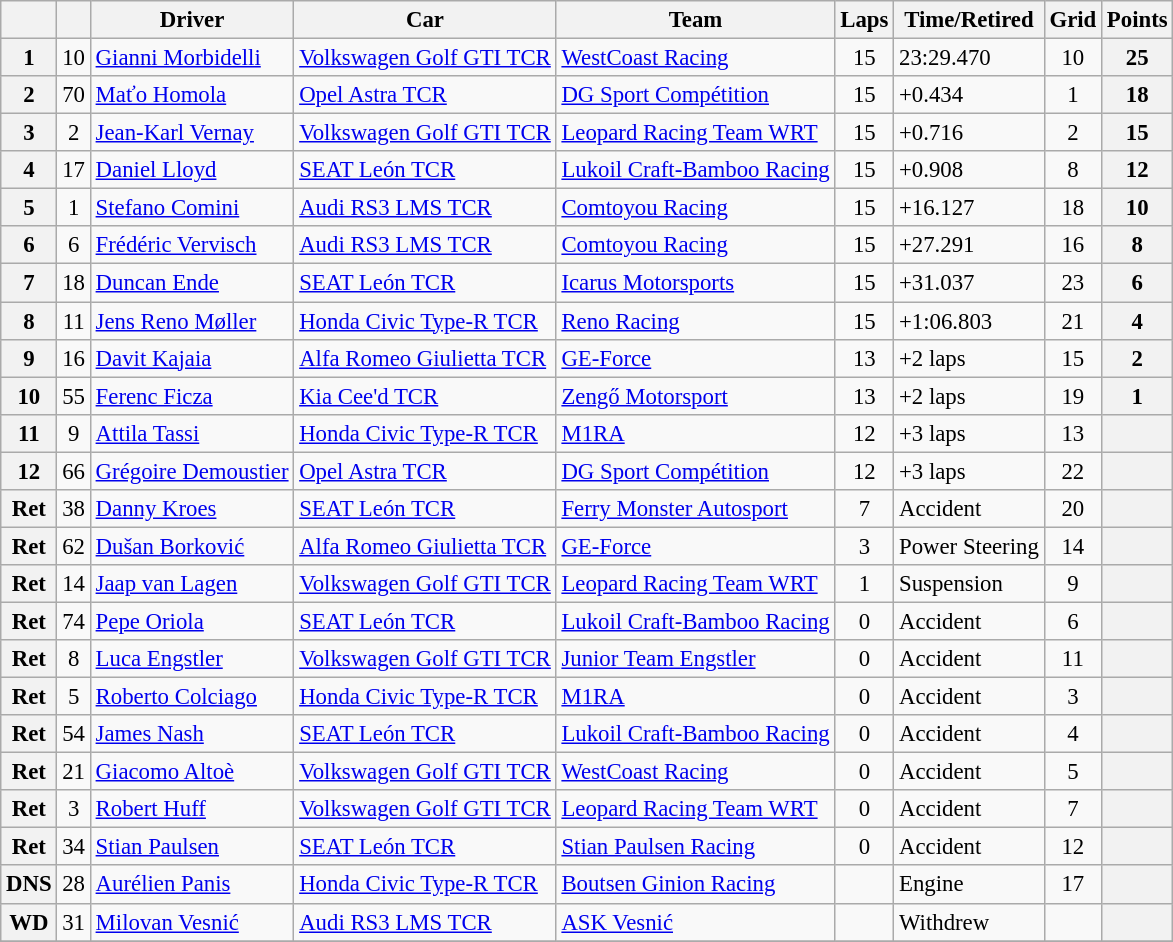<table class="wikitable sortable" style="font-size:95%">
<tr>
<th></th>
<th></th>
<th>Driver</th>
<th>Car</th>
<th>Team</th>
<th>Laps</th>
<th>Time/Retired</th>
<th>Grid</th>
<th>Points</th>
</tr>
<tr>
<th>1</th>
<td align=center>10</td>
<td> <a href='#'>Gianni Morbidelli</a></td>
<td><a href='#'>Volkswagen Golf GTI TCR</a></td>
<td> <a href='#'>WestCoast Racing</a></td>
<td align=center>15</td>
<td>23:29.470</td>
<td align=center>10</td>
<th>25</th>
</tr>
<tr>
<th>2</th>
<td align=center>70</td>
<td> <a href='#'>Maťo Homola</a></td>
<td><a href='#'>Opel Astra TCR</a></td>
<td> <a href='#'>DG Sport Compétition</a></td>
<td align=center>15</td>
<td>+0.434</td>
<td align=center>1</td>
<th>18</th>
</tr>
<tr>
<th>3</th>
<td align=center>2</td>
<td> <a href='#'>Jean-Karl Vernay</a></td>
<td><a href='#'>Volkswagen Golf GTI TCR</a></td>
<td> <a href='#'>Leopard Racing Team WRT</a></td>
<td align=center>15</td>
<td>+0.716</td>
<td align=center>2</td>
<th>15</th>
</tr>
<tr>
<th>4</th>
<td align=center>17</td>
<td> <a href='#'>Daniel Lloyd</a></td>
<td><a href='#'>SEAT León TCR</a></td>
<td> <a href='#'>Lukoil Craft-Bamboo Racing</a></td>
<td align=center>15</td>
<td>+0.908</td>
<td align=center>8</td>
<th>12</th>
</tr>
<tr>
<th>5</th>
<td align=center>1</td>
<td> <a href='#'>Stefano Comini</a></td>
<td><a href='#'>Audi RS3 LMS TCR</a></td>
<td> <a href='#'>Comtoyou Racing</a></td>
<td align=center>15</td>
<td>+16.127</td>
<td align=center>18</td>
<th>10</th>
</tr>
<tr>
<th>6</th>
<td align=center>6</td>
<td> <a href='#'>Frédéric Vervisch</a></td>
<td><a href='#'>Audi RS3 LMS TCR</a></td>
<td> <a href='#'>Comtoyou Racing</a></td>
<td align=center>15</td>
<td>+27.291</td>
<td align=center>16</td>
<th>8</th>
</tr>
<tr>
<th>7</th>
<td align=center>18</td>
<td> <a href='#'>Duncan Ende</a></td>
<td><a href='#'>SEAT León TCR</a></td>
<td> <a href='#'>Icarus Motorsports</a></td>
<td align=center>15</td>
<td>+31.037</td>
<td align=center>23</td>
<th>6</th>
</tr>
<tr>
<th>8</th>
<td align=center>11</td>
<td> <a href='#'>Jens Reno Møller</a></td>
<td><a href='#'>Honda Civic Type-R TCR</a></td>
<td> <a href='#'>Reno Racing</a></td>
<td align=center>15</td>
<td>+1:06.803</td>
<td align=center>21</td>
<th>4</th>
</tr>
<tr>
<th>9</th>
<td align=center>16</td>
<td> <a href='#'>Davit Kajaia</a></td>
<td><a href='#'>Alfa Romeo Giulietta TCR</a></td>
<td> <a href='#'>GE-Force</a></td>
<td align=center>13</td>
<td>+2 laps</td>
<td align=center>15</td>
<th>2</th>
</tr>
<tr>
<th>10</th>
<td align=center>55</td>
<td> <a href='#'>Ferenc Ficza</a></td>
<td><a href='#'>Kia Cee'd TCR</a></td>
<td> <a href='#'>Zengő Motorsport</a></td>
<td align=center>13</td>
<td>+2 laps</td>
<td align=center>19</td>
<th>1</th>
</tr>
<tr>
<th>11</th>
<td align=center>9</td>
<td> <a href='#'>Attila Tassi</a></td>
<td><a href='#'>Honda Civic Type-R TCR</a></td>
<td> <a href='#'>M1RA</a></td>
<td align=center>12</td>
<td>+3 laps</td>
<td align=center>13</td>
<th></th>
</tr>
<tr>
<th>12</th>
<td align=center>66</td>
<td> <a href='#'>Grégoire Demoustier</a></td>
<td><a href='#'>Opel Astra TCR</a></td>
<td> <a href='#'>DG Sport Compétition</a></td>
<td align=center>12</td>
<td>+3 laps</td>
<td align=center>22</td>
<th></th>
</tr>
<tr>
<th>Ret</th>
<td align=center>38</td>
<td> <a href='#'>Danny Kroes</a></td>
<td><a href='#'>SEAT León TCR</a></td>
<td> <a href='#'>Ferry Monster Autosport</a></td>
<td align=center>7</td>
<td>Accident</td>
<td align=center>20</td>
<th></th>
</tr>
<tr>
<th>Ret</th>
<td align=center>62</td>
<td> <a href='#'>Dušan Borković</a></td>
<td><a href='#'>Alfa Romeo Giulietta TCR</a></td>
<td> <a href='#'>GE-Force</a></td>
<td align=center>3</td>
<td>Power Steering</td>
<td align=center>14</td>
<th></th>
</tr>
<tr>
<th>Ret</th>
<td align=center>14</td>
<td> <a href='#'>Jaap van Lagen</a></td>
<td><a href='#'>Volkswagen Golf GTI TCR</a></td>
<td> <a href='#'>Leopard Racing Team WRT</a></td>
<td align=center>1</td>
<td>Suspension</td>
<td align=center>9</td>
<th></th>
</tr>
<tr>
<th>Ret</th>
<td align=center>74</td>
<td> <a href='#'>Pepe Oriola</a></td>
<td><a href='#'>SEAT León TCR</a></td>
<td> <a href='#'>Lukoil Craft-Bamboo Racing</a></td>
<td align=center>0</td>
<td>Accident</td>
<td align=center>6</td>
<th></th>
</tr>
<tr>
<th>Ret</th>
<td align=center>8</td>
<td> <a href='#'>Luca Engstler</a></td>
<td><a href='#'>Volkswagen Golf GTI TCR</a></td>
<td> <a href='#'>Junior Team Engstler</a></td>
<td align=center>0</td>
<td>Accident</td>
<td align=center>11</td>
<th></th>
</tr>
<tr>
<th>Ret</th>
<td align=center>5</td>
<td> <a href='#'>Roberto Colciago</a></td>
<td><a href='#'>Honda Civic Type-R TCR</a></td>
<td> <a href='#'>M1RA</a></td>
<td align=center>0</td>
<td>Accident</td>
<td align=center>3</td>
<th></th>
</tr>
<tr>
<th>Ret</th>
<td align=center>54</td>
<td> <a href='#'>James Nash</a></td>
<td><a href='#'>SEAT León TCR</a></td>
<td> <a href='#'>Lukoil Craft-Bamboo Racing</a></td>
<td align=center>0</td>
<td>Accident</td>
<td align=center>4</td>
<th></th>
</tr>
<tr>
<th>Ret</th>
<td align=center>21</td>
<td> <a href='#'>Giacomo Altoè</a></td>
<td><a href='#'>Volkswagen Golf GTI TCR</a></td>
<td> <a href='#'>WestCoast Racing</a></td>
<td align=center>0</td>
<td>Accident</td>
<td align=center>5</td>
<th></th>
</tr>
<tr>
<th>Ret</th>
<td align=center>3</td>
<td> <a href='#'>Robert Huff</a></td>
<td><a href='#'>Volkswagen Golf GTI TCR</a></td>
<td> <a href='#'>Leopard Racing Team WRT</a></td>
<td align=center>0</td>
<td>Accident</td>
<td align=center>7</td>
<th></th>
</tr>
<tr>
<th>Ret</th>
<td align=center>34</td>
<td> <a href='#'>Stian Paulsen</a></td>
<td><a href='#'>SEAT León TCR</a></td>
<td> <a href='#'>Stian Paulsen Racing</a></td>
<td align=center>0</td>
<td>Accident</td>
<td align=center>12</td>
<th></th>
</tr>
<tr>
<th>DNS</th>
<td align=center>28</td>
<td> <a href='#'>Aurélien Panis</a></td>
<td><a href='#'>Honda Civic Type-R TCR</a></td>
<td> <a href='#'>Boutsen Ginion Racing</a></td>
<td align=center></td>
<td>Engine</td>
<td align=center>17</td>
<th></th>
</tr>
<tr>
<th>WD</th>
<td align=center>31</td>
<td> <a href='#'>Milovan Vesnić</a></td>
<td><a href='#'>Audi RS3 LMS TCR</a></td>
<td> <a href='#'>ASK Vesnić</a></td>
<td align=center></td>
<td>Withdrew</td>
<td align=center></td>
<th></th>
</tr>
<tr>
</tr>
</table>
